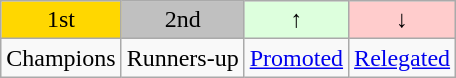<table class="wikitable" style="text-align:center">
<tr>
<td bgcolor=gold>1st</td>
<td bgcolor=silver>2nd</td>
<td bgcolor="#DDFFDD">↑</td>
<td bgcolor="#FFCCCC">↓</td>
</tr>
<tr>
<td>Champions</td>
<td>Runners-up</td>
<td><a href='#'>Promoted</a></td>
<td><a href='#'>Relegated</a></td>
</tr>
</table>
